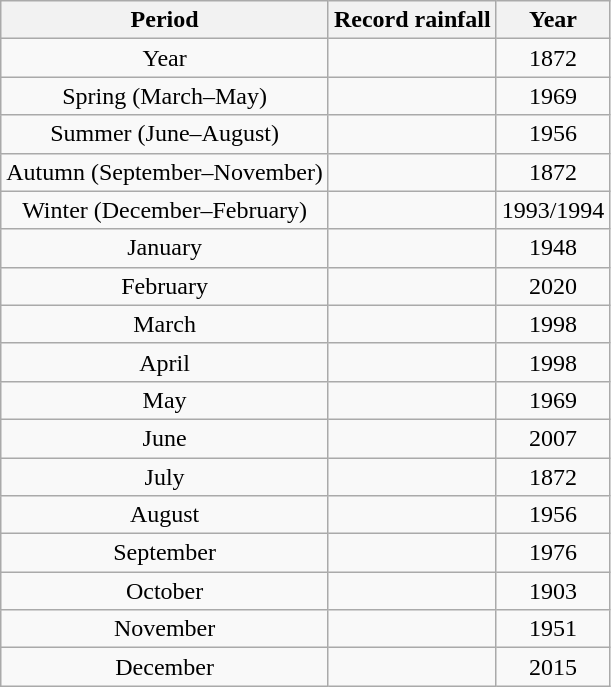<table class="wikitable plainrowheaders" style="text-align:center;">
<tr>
<th>Period</th>
<th>Record rainfall</th>
<th>Year</th>
</tr>
<tr>
<td>Year</td>
<td></td>
<td>1872</td>
</tr>
<tr>
<td>Spring (March–May)</td>
<td></td>
<td>1969</td>
</tr>
<tr>
<td>Summer (June–August)</td>
<td></td>
<td>1956</td>
</tr>
<tr>
<td>Autumn (September–November)</td>
<td></td>
<td>1872</td>
</tr>
<tr>
<td>Winter (December–February)</td>
<td></td>
<td>1993/1994 </td>
</tr>
<tr>
<td>January</td>
<td></td>
<td>1948</td>
</tr>
<tr>
<td>February</td>
<td></td>
<td>2020</td>
</tr>
<tr>
<td>March</td>
<td></td>
<td>1998</td>
</tr>
<tr>
<td>April</td>
<td></td>
<td>1998</td>
</tr>
<tr>
<td>May</td>
<td></td>
<td>1969</td>
</tr>
<tr>
<td>June</td>
<td></td>
<td>2007</td>
</tr>
<tr>
<td>July</td>
<td></td>
<td>1872</td>
</tr>
<tr>
<td>August</td>
<td></td>
<td>1956</td>
</tr>
<tr>
<td>September</td>
<td></td>
<td>1976</td>
</tr>
<tr>
<td>October</td>
<td></td>
<td>1903</td>
</tr>
<tr>
<td>November</td>
<td></td>
<td>1951</td>
</tr>
<tr>
<td>December</td>
<td></td>
<td>2015</td>
</tr>
</table>
